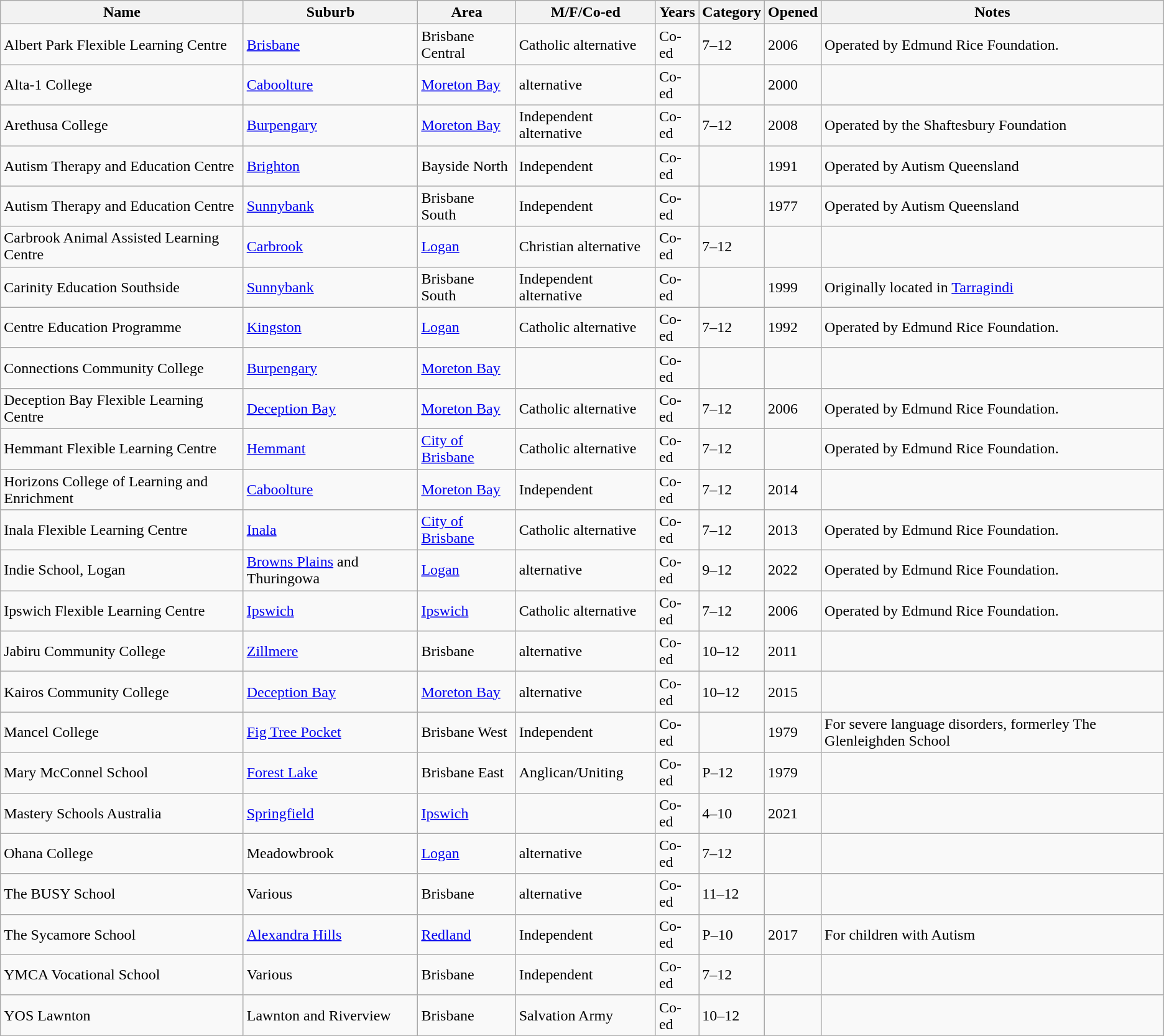<table class="wikitable sortable">
<tr>
<th>Name</th>
<th>Suburb</th>
<th>Area</th>
<th>M/F/Co-ed</th>
<th>Years</th>
<th>Category</th>
<th>Opened</th>
<th>Notes</th>
</tr>
<tr>
<td>Albert Park Flexible Learning Centre</td>
<td><a href='#'>Brisbane</a></td>
<td>Brisbane Central</td>
<td>Catholic alternative</td>
<td>Co-ed</td>
<td>7–12</td>
<td>2006</td>
<td>Operated by Edmund Rice Foundation.</td>
</tr>
<tr>
<td>Alta-1 College</td>
<td><a href='#'>Caboolture</a></td>
<td><a href='#'>Moreton Bay</a></td>
<td>alternative</td>
<td>Co-ed</td>
<td></td>
<td>2000</td>
<td></td>
</tr>
<tr>
<td>Arethusa College</td>
<td><a href='#'>Burpengary</a></td>
<td><a href='#'>Moreton Bay</a></td>
<td>Independent alternative</td>
<td>Co-ed</td>
<td>7–12</td>
<td>2008</td>
<td>Operated by the Shaftesbury Foundation</td>
</tr>
<tr>
<td>Autism Therapy and Education Centre</td>
<td><a href='#'>Brighton</a></td>
<td>Bayside North</td>
<td>Independent</td>
<td>Co-ed</td>
<td></td>
<td>1991</td>
<td>Operated by Autism Queensland</td>
</tr>
<tr>
<td>Autism Therapy and Education Centre</td>
<td><a href='#'>Sunnybank</a></td>
<td>Brisbane South</td>
<td>Independent</td>
<td>Co-ed</td>
<td></td>
<td>1977</td>
<td>Operated by Autism Queensland</td>
</tr>
<tr>
<td>Carbrook Animal Assisted Learning Centre</td>
<td><a href='#'>Carbrook</a></td>
<td><a href='#'>Logan</a></td>
<td>Christian alternative</td>
<td>Co-ed</td>
<td>7–12</td>
<td></td>
<td></td>
</tr>
<tr>
<td>Carinity Education Southside</td>
<td><a href='#'>Sunnybank</a></td>
<td>Brisbane South</td>
<td>Independent alternative</td>
<td>Co-ed</td>
<td></td>
<td>1999</td>
<td>Originally located in <a href='#'>Tarragindi</a></td>
</tr>
<tr>
<td>Centre Education Programme</td>
<td><a href='#'>Kingston</a></td>
<td><a href='#'>Logan</a></td>
<td>Catholic alternative</td>
<td>Co-ed</td>
<td>7–12</td>
<td>1992</td>
<td>Operated by Edmund Rice Foundation.</td>
</tr>
<tr>
<td>Connections Community College</td>
<td><a href='#'>Burpengary</a></td>
<td><a href='#'>Moreton Bay</a></td>
<td></td>
<td>Co-ed</td>
<td></td>
<td></td>
<td></td>
</tr>
<tr>
<td>Deception Bay Flexible Learning Centre</td>
<td><a href='#'>Deception Bay</a></td>
<td><a href='#'>Moreton Bay</a></td>
<td>Catholic alternative</td>
<td>Co-ed</td>
<td>7–12</td>
<td>2006</td>
<td>Operated by Edmund Rice Foundation.</td>
</tr>
<tr>
<td>Hemmant Flexible Learning Centre</td>
<td><a href='#'>Hemmant</a></td>
<td><a href='#'>City of Brisbane</a></td>
<td>Catholic alternative</td>
<td>Co-ed</td>
<td>7–12</td>
<td></td>
<td>Operated by Edmund Rice Foundation.</td>
</tr>
<tr>
<td>Horizons College of Learning and Enrichment</td>
<td><a href='#'>Caboolture</a></td>
<td><a href='#'>Moreton Bay</a></td>
<td>Independent</td>
<td>Co-ed</td>
<td>7–12</td>
<td>2014</td>
<td></td>
</tr>
<tr>
<td>Inala Flexible Learning Centre</td>
<td><a href='#'>Inala</a></td>
<td><a href='#'>City of Brisbane</a></td>
<td>Catholic alternative</td>
<td>Co-ed</td>
<td>7–12</td>
<td>2013</td>
<td>Operated by Edmund Rice Foundation.</td>
</tr>
<tr>
<td>Indie School, Logan</td>
<td><a href='#'>Browns Plains</a> and Thuringowa</td>
<td><a href='#'>Logan</a></td>
<td>alternative</td>
<td>Co-ed</td>
<td>9–12</td>
<td>2022</td>
<td>Operated by Edmund Rice Foundation.</td>
</tr>
<tr>
<td>Ipswich Flexible Learning Centre</td>
<td><a href='#'>Ipswich</a></td>
<td><a href='#'>Ipswich</a></td>
<td>Catholic alternative</td>
<td>Co-ed</td>
<td>7–12</td>
<td>2006</td>
<td>Operated by Edmund Rice Foundation.</td>
</tr>
<tr>
<td>Jabiru Community College</td>
<td><a href='#'>Zillmere</a></td>
<td>Brisbane</td>
<td>alternative</td>
<td>Co-ed</td>
<td>10–12</td>
<td>2011</td>
<td></td>
</tr>
<tr>
<td>Kairos Community College</td>
<td><a href='#'>Deception Bay</a></td>
<td><a href='#'>Moreton Bay</a></td>
<td>alternative</td>
<td>Co-ed</td>
<td>10–12</td>
<td>2015</td>
<td></td>
</tr>
<tr>
<td>Mancel College</td>
<td><a href='#'>Fig Tree Pocket</a></td>
<td>Brisbane West</td>
<td>Independent</td>
<td>Co-ed</td>
<td></td>
<td>1979</td>
<td>For severe language disorders, formerley The Glenleighden School</td>
</tr>
<tr>
<td>Mary McConnel School</td>
<td><a href='#'>Forest Lake</a></td>
<td>Brisbane East</td>
<td>Anglican/Uniting</td>
<td>Co-ed</td>
<td>P–12</td>
<td>1979</td>
<td></td>
</tr>
<tr>
<td>Mastery Schools Australia</td>
<td><a href='#'>Springfield</a></td>
<td><a href='#'>Ipswich</a></td>
<td></td>
<td>Co-ed</td>
<td>4–10</td>
<td>2021</td>
<td></td>
</tr>
<tr>
<td>Ohana College</td>
<td>Meadowbrook</td>
<td><a href='#'>Logan</a></td>
<td>alternative</td>
<td>Co-ed</td>
<td>7–12</td>
<td></td>
<td></td>
</tr>
<tr>
<td>The BUSY School</td>
<td>Various</td>
<td>Brisbane</td>
<td>alternative</td>
<td>Co-ed</td>
<td>11–12</td>
<td></td>
<td></td>
</tr>
<tr>
<td>The Sycamore School</td>
<td><a href='#'>Alexandra Hills</a></td>
<td><a href='#'>Redland</a></td>
<td>Independent</td>
<td>Co-ed</td>
<td>P–10</td>
<td>2017</td>
<td>For children with Autism</td>
</tr>
<tr>
<td>YMCA Vocational School</td>
<td>Various</td>
<td>Brisbane</td>
<td>Independent</td>
<td>Co-ed</td>
<td>7–12</td>
<td></td>
<td></td>
</tr>
<tr>
<td>YOS Lawnton</td>
<td>Lawnton and Riverview</td>
<td>Brisbane</td>
<td>Salvation Army</td>
<td>Co-ed</td>
<td>10–12</td>
<td></td>
<td></td>
</tr>
</table>
